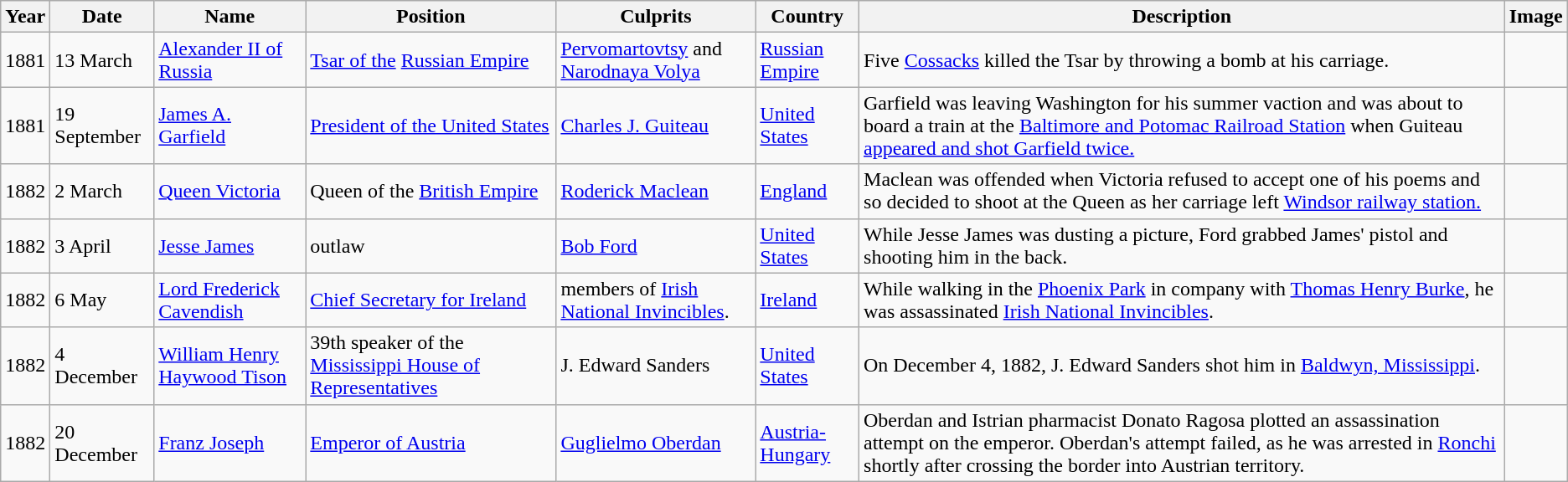<table class="wikitable mw-collapsible sortable">
<tr>
<th>Year</th>
<th>Date</th>
<th>Name</th>
<th>Position</th>
<th>Culprits</th>
<th>Country</th>
<th>Description</th>
<th>Image</th>
</tr>
<tr>
<td>1881</td>
<td>13 March</td>
<td><a href='#'>Alexander II of Russia</a></td>
<td><a href='#'>Tsar of the</a> <a href='#'>Russian Empire</a></td>
<td><a href='#'>Pervomartovtsy</a> and <a href='#'>Narodnaya Volya</a></td>
<td><a href='#'>Russian Empire</a></td>
<td>Five <a href='#'>Cossacks</a> killed the Tsar by throwing a bomb at his carriage.</td>
<td></td>
</tr>
<tr>
<td>1881</td>
<td>19 September</td>
<td><a href='#'>James A. Garfield</a></td>
<td><a href='#'>President of the United States</a></td>
<td><a href='#'>Charles J. Guiteau</a></td>
<td><a href='#'>United States</a></td>
<td>Garfield was leaving Washington for his summer vaction and was about to board a train at the <a href='#'>Baltimore and Potomac Railroad Station</a> when Guiteau <a href='#'>appeared and shot Garfield twice.</a></td>
<td></td>
</tr>
<tr>
<td>1882</td>
<td>2 March</td>
<td><a href='#'>Queen Victoria</a></td>
<td>Queen of the <a href='#'>British Empire</a></td>
<td><a href='#'>Roderick Maclean</a></td>
<td><a href='#'>England</a></td>
<td>Maclean was offended when Victoria refused to accept one of his poems and so decided to shoot at the Queen as her carriage left <a href='#'>Windsor railway station.</a></td>
<td></td>
</tr>
<tr>
<td>1882</td>
<td>3 April</td>
<td><a href='#'>Jesse James</a></td>
<td>outlaw</td>
<td><a href='#'>Bob Ford</a></td>
<td><a href='#'>United States</a></td>
<td>While Jesse James was dusting a picture, Ford grabbed James' pistol and shooting him in the back.</td>
<td></td>
</tr>
<tr>
<td>1882</td>
<td>6 May</td>
<td><a href='#'>Lord Frederick Cavendish</a></td>
<td><a href='#'>Chief Secretary for Ireland</a></td>
<td>members of <a href='#'>Irish National Invincibles</a>.</td>
<td><a href='#'>Ireland</a></td>
<td>While walking in the <a href='#'>Phoenix Park</a> in company with <a href='#'>Thomas Henry Burke</a>, he was assassinated <a href='#'>Irish National Invincibles</a>.</td>
<td></td>
</tr>
<tr>
<td>1882</td>
<td>4 December</td>
<td><a href='#'>William Henry Haywood Tison</a></td>
<td>39th speaker of the <a href='#'>Mississippi House of Representatives</a></td>
<td>J. Edward Sanders</td>
<td><a href='#'>United States</a></td>
<td>On December 4, 1882, J. Edward Sanders shot him in <a href='#'>Baldwyn, Mississippi</a>.</td>
<td></td>
</tr>
<tr>
<td>1882</td>
<td>20 December</td>
<td><a href='#'>Franz Joseph</a></td>
<td><a href='#'>Emperor of Austria</a></td>
<td><a href='#'>Guglielmo Oberdan</a></td>
<td><a href='#'>Austria-Hungary</a></td>
<td>Oberdan and Istrian pharmacist Donato Ragosa plotted an assassination attempt on the emperor. Oberdan's attempt failed, as he was arrested in <a href='#'>Ronchi</a> shortly after crossing the border into Austrian territory.</td>
<td></td>
</tr>
</table>
